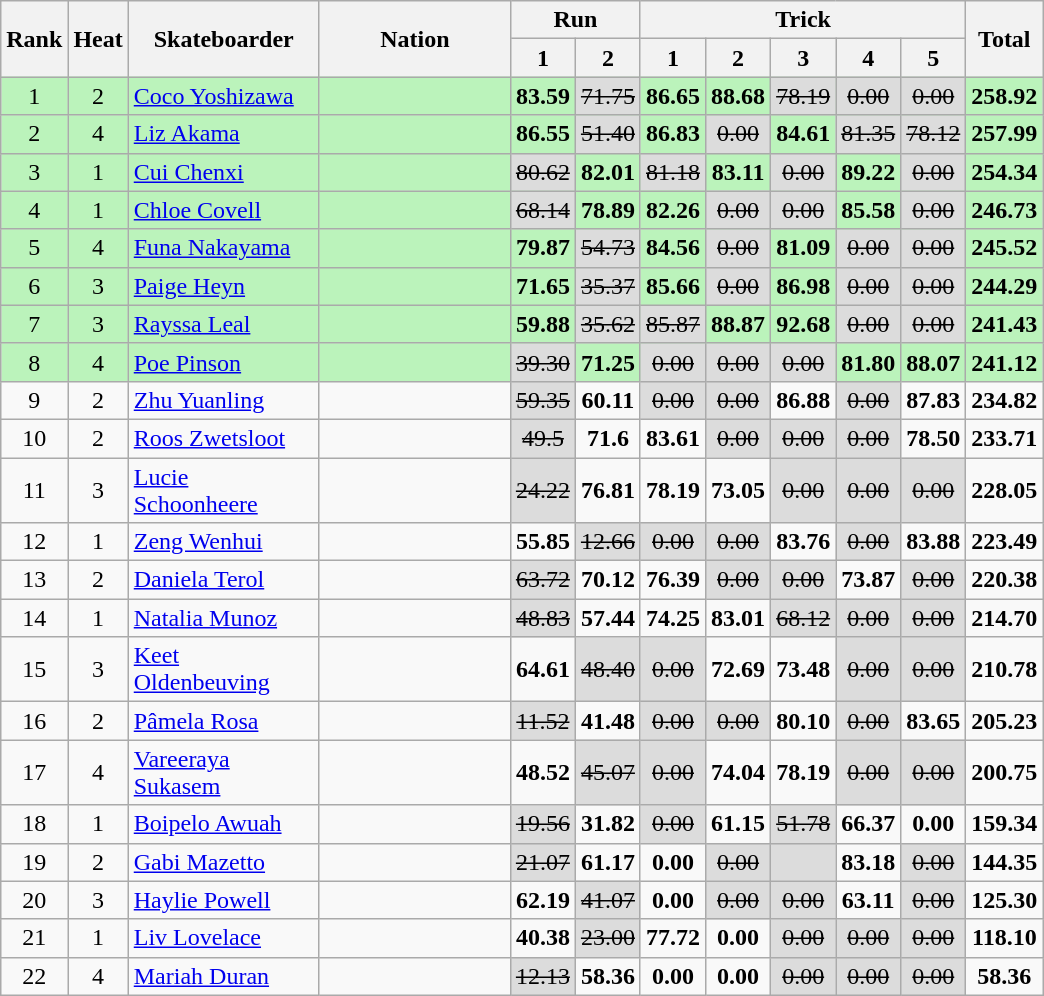<table class="wikitable sortable" style="text-align:center">
<tr>
<th rowspan="2" width="30">Rank</th>
<th rowspan="2" width="30">Heat</th>
<th rowspan="2" width="120">Skateboarder</th>
<th rowspan="2" width="120">Nation</th>
<th colspan="2">Run</th>
<th colspan="5">Trick</th>
<th rowspan="2" width="30">Total</th>
</tr>
<tr>
<th width="20">1</th>
<th width="20">2</th>
<th width="20">1</th>
<th width="20">2</th>
<th width="20">3</th>
<th width="20">4</th>
<th width="20">5</th>
</tr>
<tr bgcolor="bbf3bb">
<td>1</td>
<td>2</td>
<td align="left"><a href='#'>Coco Yoshizawa</a></td>
<td align="left"></td>
<td><strong>83.59</strong></td>
<td bgcolor="gainsboro"><s>71.75</s></td>
<td><strong>86.65</strong></td>
<td><strong>88.68</strong></td>
<td bgcolor="gainsboro"><s>78.19</s></td>
<td bgcolor="gainsboro"><s>0.00</s></td>
<td bgcolor="gainsboro"><s>0.00</s></td>
<td><strong>258.92</strong></td>
</tr>
<tr bgcolor="bbf3bb">
<td>2</td>
<td>4</td>
<td align="left"><a href='#'>Liz Akama</a></td>
<td align="left"></td>
<td><strong>86.55</strong></td>
<td bgcolor="gainsboro"><s>51.40</s></td>
<td><strong>86.83</strong></td>
<td bgcolor="gainsboro"><s>0.00</s></td>
<td><strong>84.61</strong></td>
<td bgcolor="gainsboro"><s>81.35</s></td>
<td bgcolor="gainsboro"><s>78.12</s></td>
<td><strong>257.99</strong></td>
</tr>
<tr bgcolor="bbf3bb">
<td>3</td>
<td>1</td>
<td align="left"><a href='#'>Cui Chenxi</a></td>
<td align="left"></td>
<td bgcolor="gainsboro"><s>80.62</s></td>
<td><strong>82.01</strong></td>
<td bgcolor="gainsboro"><s>81.18</s></td>
<td><strong>83.11</strong></td>
<td bgcolor="gainsboro"><s>0.00</s></td>
<td><strong>89.22</strong></td>
<td bgcolor="gainsboro"><s>0.00</s></td>
<td><strong>254.34</strong></td>
</tr>
<tr bgcolor="bbf3bb">
<td>4</td>
<td>1</td>
<td align="left"><a href='#'>Chloe Covell</a></td>
<td align="left"></td>
<td bgcolor="gainsboro"><s>68.14</s></td>
<td><strong>78.89</strong></td>
<td><strong>82.26</strong></td>
<td bgcolor="gainsboro"><s>0.00</s></td>
<td bgcolor="gainsboro"><s>0.00</s></td>
<td><strong>85.58</strong></td>
<td bgcolor="gainsboro"><s>0.00</s></td>
<td><strong>246.73</strong></td>
</tr>
<tr bgcolor="bbf3bb">
<td>5</td>
<td>4</td>
<td align="left"><a href='#'>Funa Nakayama</a></td>
<td align="left"></td>
<td><strong>79.87</strong></td>
<td bgcolor="gainsboro"><s>54.73</s></td>
<td><strong>84.56</strong></td>
<td bgcolor="gainsboro"><s>0.00</s></td>
<td><strong>81.09</strong></td>
<td bgcolor="gainsboro"><s>0.00</s></td>
<td bgcolor="gainsboro"><s>0.00</s></td>
<td><strong>245.52</strong></td>
</tr>
<tr bgcolor="bbf3bb">
<td>6</td>
<td>3</td>
<td align="left"><a href='#'>Paige Heyn</a></td>
<td align="left"></td>
<td><strong>71.65</strong></td>
<td bgcolor="gainsboro"><s>35.37</s></td>
<td><strong>85.66</strong></td>
<td bgcolor="gainsboro"><s>0.00</s></td>
<td><strong>86.98</strong></td>
<td bgcolor="gainsboro"><s>0.00</s></td>
<td bgcolor="gainsboro"><s>0.00</s></td>
<td><strong>244.29</strong></td>
</tr>
<tr bgcolor="bbf3bb">
<td>7</td>
<td>3</td>
<td align="left"><a href='#'>Rayssa Leal</a></td>
<td align="left"></td>
<td><strong>59.88</strong></td>
<td bgcolor="gainsboro"><s>35.62</s></td>
<td bgcolor="gainsboro"><s>85.87</s></td>
<td><strong>88.87</strong></td>
<td><strong>92.68</strong></td>
<td bgcolor="gainsboro"><s>0.00</s></td>
<td bgcolor="gainsboro"><s>0.00</s></td>
<td><strong>241.43</strong></td>
</tr>
<tr bgcolor="bbf3bb">
<td>8</td>
<td>4</td>
<td align="left"><a href='#'>Poe Pinson</a></td>
<td align="left"></td>
<td bgcolor="gainsboro"><s>39.30</s></td>
<td><strong>71.25</strong></td>
<td bgcolor="gainsboro"><s>0.00</s></td>
<td bgcolor="gainsboro"><s>0.00</s></td>
<td bgcolor="gainsboro"><s>0.00</s></td>
<td><strong>81.80</strong></td>
<td><strong>88.07</strong></td>
<td><strong>241.12</strong></td>
</tr>
<tr>
<td>9</td>
<td>2</td>
<td align="left"><a href='#'>Zhu Yuanling</a></td>
<td align="left"></td>
<td bgcolor="gainsboro"><s>59.35</s></td>
<td><strong>60.11</strong></td>
<td bgcolor="gainsboro"><s>0.00</s></td>
<td bgcolor="gainsboro"><s>0.00</s></td>
<td><strong>86.88</strong></td>
<td bgcolor="gainsboro"><s>0.00</s></td>
<td><strong>87.83</strong></td>
<td><strong>234.82</strong></td>
</tr>
<tr>
<td>10</td>
<td>2</td>
<td align="left"><a href='#'>Roos Zwetsloot</a></td>
<td align="left"></td>
<td bgcolor="gainsboro"><s>49.5</s></td>
<td><strong>71.6</strong></td>
<td><strong>83.61</strong></td>
<td bgcolor="gainsboro"><s>0.00</s></td>
<td bgcolor="gainsboro"><s>0.00</s></td>
<td bgcolor="gainsboro"><s>0.00</s></td>
<td><strong>78.50</strong></td>
<td><strong>233.71</strong></td>
</tr>
<tr>
<td>11</td>
<td>3</td>
<td align="left"><a href='#'>Lucie Schoonheere</a></td>
<td align="left"></td>
<td bgcolor="gainsboro"><s>24.22</s></td>
<td><strong>76.81</strong></td>
<td><strong>78.19</strong></td>
<td><strong>73.05</strong></td>
<td bgcolor="gainsboro"><s>0.00</s></td>
<td bgcolor="gainsboro"><s>0.00</s></td>
<td bgcolor="gainsboro"><s>0.00</s></td>
<td><strong>228.05</strong></td>
</tr>
<tr>
<td>12</td>
<td>1</td>
<td align="left"><a href='#'>Zeng Wenhui</a></td>
<td align="left"></td>
<td><strong>55.85</strong></td>
<td bgcolor="gainsboro"><s>12.66</s></td>
<td bgcolor="gainsboro"><s>0.00</s></td>
<td bgcolor="gainsboro"><s>0.00</s></td>
<td><strong>83.76</strong></td>
<td bgcolor="gainsboro"><s>0.00</s></td>
<td><strong>83.88</strong></td>
<td><strong>223.49</strong></td>
</tr>
<tr>
<td>13</td>
<td>2</td>
<td align="left"><a href='#'>Daniela Terol</a></td>
<td align="left"></td>
<td bgcolor="gainsboro"><s>63.72</s></td>
<td><strong>70.12</strong></td>
<td><strong>76.39</strong></td>
<td bgcolor="gainsboro"><s>0.00</s></td>
<td bgcolor="gainsboro"><s>0.00</s></td>
<td><strong>73.87</strong></td>
<td bgcolor="gainsboro"><s>0.00</s></td>
<td><strong>220.38</strong></td>
</tr>
<tr>
<td>14</td>
<td>1</td>
<td align="left"><a href='#'>Natalia Munoz</a></td>
<td align="left"></td>
<td bgcolor="gainsboro"><s>48.83</s></td>
<td><strong>57.44</strong></td>
<td><strong>74.25</strong></td>
<td><strong>83.01</strong></td>
<td bgcolor="gainsboro"><s>68.12</s></td>
<td bgcolor="gainsboro"><s>0.00</s></td>
<td bgcolor="gainsboro"><s>0.00</s></td>
<td><strong>214.70</strong></td>
</tr>
<tr>
<td>15</td>
<td>3</td>
<td align="left"><a href='#'>Keet Oldenbeuving</a></td>
<td align="left"></td>
<td><strong>64.61</strong></td>
<td bgcolor="gainsboro"><s>48.40</s></td>
<td bgcolor="gainsboro"><s>0.00</s></td>
<td><strong>72.69</strong></td>
<td><strong>73.48</strong></td>
<td bgcolor="gainsboro"><s>0.00</s></td>
<td bgcolor="gainsboro"><s>0.00</s></td>
<td><strong>210.78</strong></td>
</tr>
<tr>
<td>16</td>
<td>2</td>
<td align="left"><a href='#'>Pâmela Rosa</a></td>
<td align="left"></td>
<td bgcolor="gainsboro"><s>11.52</s></td>
<td><strong>41.48</strong></td>
<td bgcolor="gainsboro"><s>0.00</s></td>
<td bgcolor="gainsboro"><s>0.00</s></td>
<td><strong>80.10</strong></td>
<td bgcolor="gainsboro"><s>0.00</s></td>
<td><strong>83.65</strong></td>
<td><strong>205.23</strong></td>
</tr>
<tr>
<td>17</td>
<td>4</td>
<td align="left"><a href='#'>Vareeraya Sukasem</a></td>
<td align="left"></td>
<td><strong>48.52</strong></td>
<td bgcolor="gainsboro"><s>45.07</s></td>
<td bgcolor="gainsboro"><s>0.00</s></td>
<td><strong>74.04</strong></td>
<td><strong>78.19</strong></td>
<td bgcolor="gainsboro"><s>0.00</s></td>
<td bgcolor="gainsboro"><s>0.00</s></td>
<td><strong>200.75</strong></td>
</tr>
<tr>
<td>18</td>
<td>1</td>
<td align="left"><a href='#'>Boipelo Awuah</a></td>
<td align="left"></td>
<td bgcolor="gainsboro"><s>19.56</s></td>
<td><strong>31.82</strong></td>
<td bgcolor="gainsboro"><s>0.00</s></td>
<td><strong>61.15</strong></td>
<td bgcolor="gainsboro"><s>51.78</s></td>
<td><strong>66.37</strong></td>
<td><strong>0.00</strong></td>
<td><strong>159.34</strong></td>
</tr>
<tr>
<td>19</td>
<td>2</td>
<td align="left"><a href='#'>Gabi Mazetto</a></td>
<td align="left"></td>
<td bgcolor="gainsboro"><s>21.07</s></td>
<td><strong>61.17</strong></td>
<td><strong>0.00</strong></td>
<td bgcolor="gainsboro"><s>0.00</s></td>
<td bgcolor="gainsboro"><s></s></td>
<td><strong>83.18</strong></td>
<td bgcolor="gainsboro"><s>0.00</s></td>
<td><strong>144.35</strong></td>
</tr>
<tr>
<td>20</td>
<td>3</td>
<td align="left"><a href='#'>Haylie Powell</a></td>
<td align="left"></td>
<td><strong>62.19</strong></td>
<td bgcolor="gainsboro"><s>41.07</s></td>
<td><strong>0.00</strong></td>
<td bgcolor="gainsboro"><s>0.00</s></td>
<td bgcolor="gainsboro"><s>0.00</s></td>
<td><strong>63.11</strong></td>
<td bgcolor="gainsboro"><s>0.00</s></td>
<td><strong>125.30</strong></td>
</tr>
<tr>
<td>21</td>
<td>1</td>
<td align="left"><a href='#'>Liv Lovelace</a></td>
<td align="left"></td>
<td><strong>40.38</strong></td>
<td bgcolor="gainsboro"><s>23.00</s></td>
<td><strong>77.72</strong></td>
<td><strong>0.00</strong></td>
<td bgcolor="gainsboro"><s>0.00</s></td>
<td bgcolor="gainsboro"><s>0.00</s></td>
<td bgcolor="gainsboro"><s>0.00</s></td>
<td><strong>118.10</strong></td>
</tr>
<tr>
<td>22</td>
<td>4</td>
<td align="left"><a href='#'>Mariah Duran</a></td>
<td align="left"></td>
<td bgcolor="gainsboro"><s>12.13</s></td>
<td><strong>58.36</strong></td>
<td><strong>0.00</strong></td>
<td><strong>0.00</strong></td>
<td bgcolor="gainsboro"><s>0.00</s></td>
<td bgcolor="gainsboro"><s>0.00</s></td>
<td bgcolor="gainsboro"><s>0.00</s></td>
<td><strong>58.36</strong></td>
</tr>
</table>
